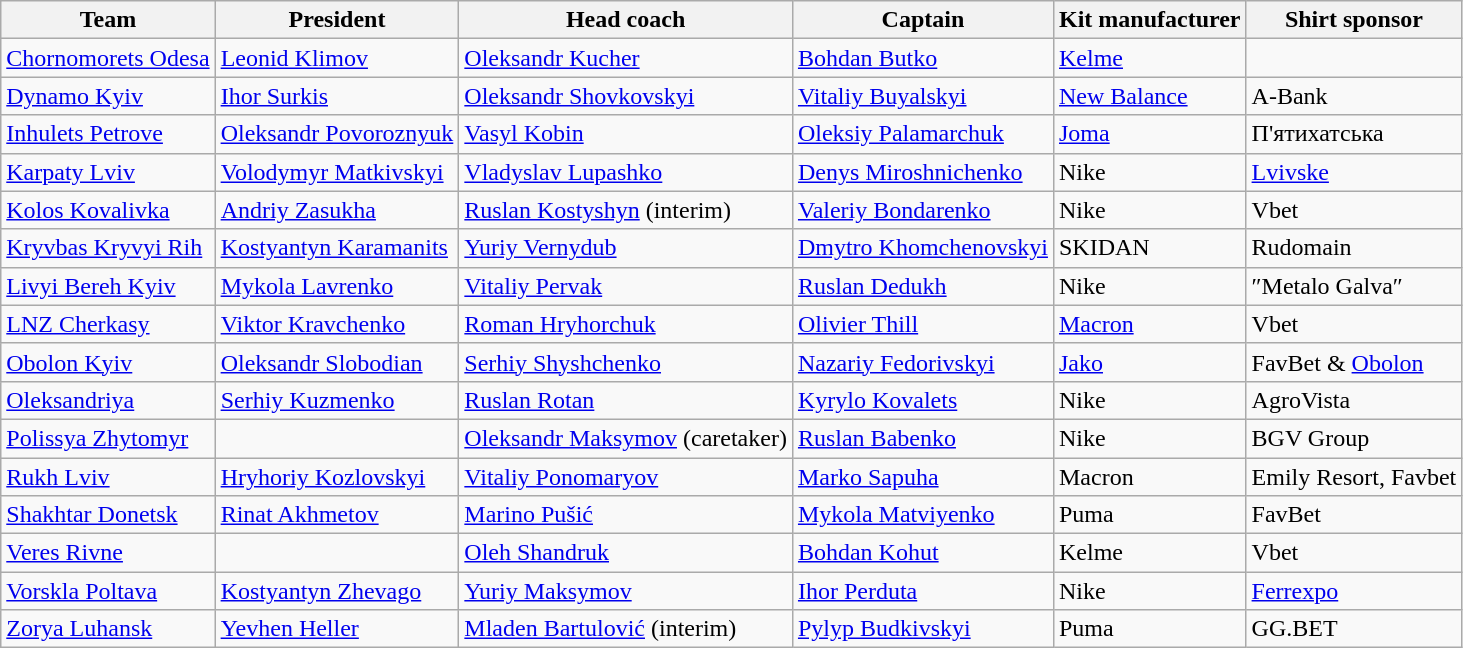<table class="wikitable sortable" style="text-align:left;">
<tr>
<th>Team</th>
<th>President</th>
<th>Head coach</th>
<th>Captain</th>
<th>Kit manufacturer</th>
<th>Shirt sponsor</th>
</tr>
<tr>
<td><a href='#'>Chornomorets Odesa</a></td>
<td><a href='#'>Leonid Klimov</a></td>
<td> <a href='#'>Oleksandr Kucher</a></td>
<td> <a href='#'>Bohdan Butko</a></td>
<td><a href='#'>Kelme</a></td>
<td></td>
</tr>
<tr>
<td><a href='#'>Dynamo Kyiv</a></td>
<td><a href='#'>Ihor Surkis</a></td>
<td> <a href='#'>Oleksandr Shovkovskyi</a></td>
<td> <a href='#'>Vitaliy Buyalskyi</a></td>
<td><a href='#'>New Balance</a></td>
<td>A-Bank</td>
</tr>
<tr>
<td><a href='#'>Inhulets Petrove</a></td>
<td><a href='#'>Oleksandr Povoroznyuk</a></td>
<td> <a href='#'>Vasyl Kobin</a></td>
<td> <a href='#'>Oleksiy Palamarchuk</a></td>
<td><a href='#'>Joma</a></td>
<td>П'ятихатська</td>
</tr>
<tr>
<td><a href='#'>Karpaty Lviv</a></td>
<td><a href='#'>Volodymyr Matkivskyi</a></td>
<td> <a href='#'>Vladyslav Lupashko</a></td>
<td> <a href='#'>Denys Miroshnichenko</a></td>
<td>Nike</td>
<td><a href='#'>Lvivske</a></td>
</tr>
<tr>
<td><a href='#'>Kolos Kovalivka</a></td>
<td><a href='#'>Andriy Zasukha</a></td>
<td> <a href='#'>Ruslan Kostyshyn</a> (interim)</td>
<td> <a href='#'>Valeriy Bondarenko</a></td>
<td>Nike</td>
<td>Vbet</td>
</tr>
<tr>
<td><a href='#'>Kryvbas Kryvyi Rih</a></td>
<td><a href='#'>Kostyantyn Karamanits</a></td>
<td> <a href='#'>Yuriy Vernydub</a></td>
<td> <a href='#'>Dmytro Khomchenovskyi</a></td>
<td>SKIDAN</td>
<td>Rudomain</td>
</tr>
<tr>
<td><a href='#'>Livyi Bereh Kyiv</a></td>
<td><a href='#'>Mykola Lavrenko</a></td>
<td> <a href='#'>Vitaliy Pervak</a></td>
<td> <a href='#'>Ruslan Dedukh</a></td>
<td>Nike</td>
<td>″Metalo Galva″</td>
</tr>
<tr>
<td><a href='#'>LNZ Cherkasy</a></td>
<td><a href='#'>Viktor Kravchenko</a></td>
<td> <a href='#'>Roman Hryhorchuk</a></td>
<td> <a href='#'>Olivier Thill</a></td>
<td><a href='#'>Macron</a></td>
<td>Vbet</td>
</tr>
<tr>
<td><a href='#'>Obolon Kyiv</a></td>
<td><a href='#'>Oleksandr Slobodian</a></td>
<td> <a href='#'>Serhiy Shyshchenko</a></td>
<td> <a href='#'>Nazariy Fedorivskyi</a></td>
<td><a href='#'>Jako</a></td>
<td>FavBet & <a href='#'>Obolon</a></td>
</tr>
<tr>
<td><a href='#'>Oleksandriya</a></td>
<td><a href='#'>Serhiy Kuzmenko</a></td>
<td> <a href='#'>Ruslan Rotan</a></td>
<td> <a href='#'>Kyrylo Kovalets</a></td>
<td>Nike</td>
<td>AgroVista</td>
</tr>
<tr>
<td><a href='#'>Polissya Zhytomyr</a></td>
<td></td>
<td> <a href='#'>Oleksandr Maksymov</a> (caretaker)</td>
<td> <a href='#'>Ruslan Babenko</a></td>
<td>Nike</td>
<td>BGV Group</td>
</tr>
<tr>
<td><a href='#'>Rukh Lviv</a></td>
<td><a href='#'>Hryhoriy Kozlovskyi</a></td>
<td> <a href='#'>Vitaliy Ponomaryov</a></td>
<td> <a href='#'>Marko Sapuha</a></td>
<td>Macron</td>
<td>Emily Resort, Favbet</td>
</tr>
<tr>
<td><a href='#'>Shakhtar Donetsk</a></td>
<td><a href='#'>Rinat Akhmetov</a></td>
<td> <a href='#'>Marino Pušić</a></td>
<td> <a href='#'>Mykola Matviyenko</a></td>
<td>Puma</td>
<td>FavBet</td>
</tr>
<tr>
<td><a href='#'>Veres Rivne</a></td>
<td></td>
<td> <a href='#'>Oleh Shandruk</a></td>
<td> <a href='#'>Bohdan Kohut</a></td>
<td>Kelme</td>
<td>Vbet</td>
</tr>
<tr>
<td><a href='#'>Vorskla Poltava</a></td>
<td><a href='#'>Kostyantyn Zhevago</a></td>
<td> <a href='#'>Yuriy Maksymov</a></td>
<td> <a href='#'>Ihor Perduta</a></td>
<td>Nike</td>
<td><a href='#'>Ferrexpo</a></td>
</tr>
<tr>
<td><a href='#'>Zorya Luhansk</a></td>
<td><a href='#'>Yevhen Heller</a></td>
<td> <a href='#'>Mladen Bartulović</a> (interim)</td>
<td> <a href='#'>Pylyp Budkivskyi</a></td>
<td>Puma</td>
<td>GG.BET</td>
</tr>
</table>
